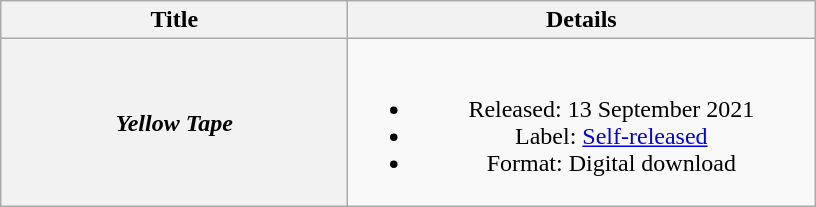<table class="wikitable plainrowheaders" style="text-align:center;">
<tr>
<th scope="col" style="width:14em;">Title</th>
<th scope="col" style="width:19em;">Details</th>
</tr>
<tr>
<th scope="row"><em>Yellow Tape</em></th>
<td><br><ul><li>Released: 13 September 2021</li><li>Label: <a href='#'>Self-released</a></li><li>Format: Digital download</li></ul></td>
</tr>
</table>
